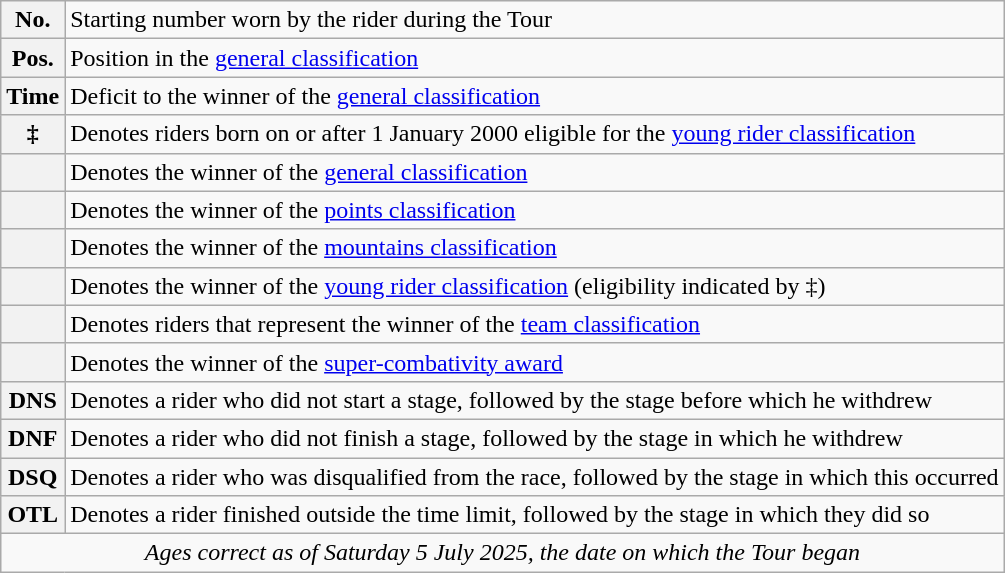<table class="wikitable">
<tr>
<th scope="row" style="text-align:center;">No.</th>
<td>Starting number worn by the rider during the Tour</td>
</tr>
<tr>
<th scope="row" style="text-align:center;">Pos.</th>
<td>Position in the <a href='#'>general classification</a></td>
</tr>
<tr>
<th scope="row" style="text-align:center;">Time</th>
<td>Deficit to the winner of the <a href='#'>general classification</a></td>
</tr>
<tr>
<th scope="row" style="text-align:center;">‡</th>
<td>Denotes riders born on or after 1 January 2000 eligible for the <a href='#'>young rider classification</a></td>
</tr>
<tr>
<th scope="row" style="text-align:center;"></th>
<td>Denotes the winner of the <a href='#'>general classification</a></td>
</tr>
<tr>
<th scope="row" style="text-align:center;"></th>
<td>Denotes the winner of the <a href='#'>points classification</a></td>
</tr>
<tr>
<th scope="row" style="text-align:center;"></th>
<td>Denotes the winner of the <a href='#'>mountains classification</a></td>
</tr>
<tr>
<th scope="row" style="text-align:center;"></th>
<td>Denotes the winner of the <a href='#'>young rider classification</a> (eligibility indicated by ‡)</td>
</tr>
<tr>
<th scope="row" style="text-align:center;"></th>
<td>Denotes riders that represent the winner of the <a href='#'>team classification</a></td>
</tr>
<tr>
<th scope="row" style="text-align:center;"></th>
<td>Denotes the winner of the <a href='#'>super-combativity award</a></td>
</tr>
<tr>
<th scope="row" style="text-align:center;">DNS</th>
<td>Denotes a rider who did not start a stage, followed by the stage before which he withdrew</td>
</tr>
<tr>
<th scope="row" style="text-align:center;">DNF</th>
<td>Denotes a rider who did not finish a stage, followed by the stage in which he withdrew</td>
</tr>
<tr>
<th scope="row" style="text-align:center;">DSQ</th>
<td>Denotes a rider who was disqualified from the race, followed by the stage in which this occurred</td>
</tr>
<tr>
<th scope="row" style="text-align:center;">OTL</th>
<td>Denotes a rider finished outside the time limit, followed by the stage in which they did so</td>
</tr>
<tr>
<td style="text-align:center;" colspan="2"><em>Ages correct as of Saturday 5 July 2025, the date on which the Tour began</em></td>
</tr>
</table>
